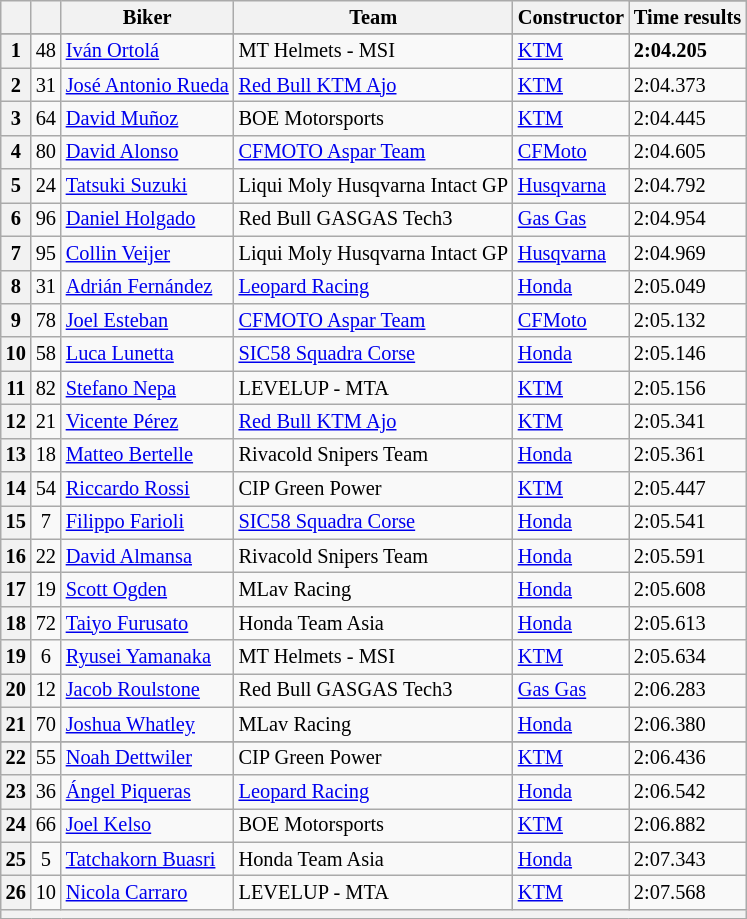<table class="wikitable sortable" style="font-size: 85%;">
<tr>
<th rowspan="2"></th>
<th rowspan="2"></th>
<th rowspan="2">Biker</th>
<th rowspan="2">Team</th>
<th rowspan="2">Constructor</th>
</tr>
<tr>
<th scope="col">Time results</th>
</tr>
<tr>
</tr>
<tr>
<th scope="row">1</th>
<td align="center">48</td>
<td> <a href='#'>Iván Ortolá</a></td>
<td>MT Helmets - MSI</td>
<td><a href='#'>KTM</a></td>
<td><strong>2:04.205</strong></td>
</tr>
<tr>
<th scope="row">2</th>
<td align="center">31</td>
<td> <a href='#'>José Antonio Rueda</a></td>
<td><a href='#'>Red Bull KTM Ajo</a></td>
<td><a href='#'>KTM</a></td>
<td>2:04.373</td>
</tr>
<tr>
<th scope="row">3</th>
<td align="center">64</td>
<td> <a href='#'>David Muñoz</a></td>
<td>BOE Motorsports</td>
<td><a href='#'>KTM</a></td>
<td>2:04.445</td>
</tr>
<tr>
<th scope="row">4</th>
<td align="center">80</td>
<td> <a href='#'>David Alonso</a></td>
<td><a href='#'>CFMOTO Aspar Team</a></td>
<td><a href='#'>CFMoto</a></td>
<td>2:04.605</td>
</tr>
<tr>
<th scope="row">5</th>
<td align="center">24</td>
<td> <a href='#'>Tatsuki Suzuki</a></td>
<td>Liqui Moly Husqvarna Intact GP</td>
<td><a href='#'>Husqvarna</a></td>
<td>2:04.792</td>
</tr>
<tr>
<th scope="row">6</th>
<td align="center">96</td>
<td> <a href='#'>Daniel Holgado</a></td>
<td>Red Bull GASGAS Tech3</td>
<td><a href='#'>Gas Gas</a></td>
<td>2:04.954</td>
</tr>
<tr>
<th scope="row">7</th>
<td align="center">95</td>
<td> <a href='#'>Collin Veijer</a></td>
<td>Liqui Moly Husqvarna Intact GP</td>
<td><a href='#'>Husqvarna</a></td>
<td>2:04.969</td>
</tr>
<tr>
<th scope="row">8</th>
<td align="center">31</td>
<td> <a href='#'>Adrián Fernández</a></td>
<td><a href='#'>Leopard Racing</a></td>
<td><a href='#'>Honda</a></td>
<td>2:05.049</td>
</tr>
<tr>
<th scope="row">9</th>
<td align="center">78</td>
<td> <a href='#'>Joel Esteban</a></td>
<td><a href='#'>CFMOTO Aspar Team</a></td>
<td><a href='#'>CFMoto</a></td>
<td>2:05.132</td>
</tr>
<tr>
<th scope="row">10</th>
<td align="center">58</td>
<td> <a href='#'>Luca Lunetta</a></td>
<td><a href='#'>SIC58 Squadra Corse</a></td>
<td><a href='#'>Honda</a></td>
<td>2:05.146</td>
</tr>
<tr>
<th scope="row">11</th>
<td align="center">82</td>
<td> <a href='#'>Stefano Nepa</a></td>
<td>LEVELUP - MTA</td>
<td><a href='#'>KTM</a></td>
<td>2:05.156</td>
</tr>
<tr>
<th scope="row">12</th>
<td align="center">21</td>
<td> <a href='#'>Vicente Pérez</a></td>
<td><a href='#'>Red Bull KTM Ajo</a></td>
<td><a href='#'>KTM</a></td>
<td>2:05.341</td>
</tr>
<tr>
<th scope="row">13</th>
<td align="center">18</td>
<td> <a href='#'>Matteo Bertelle</a></td>
<td>Rivacold Snipers Team</td>
<td><a href='#'>Honda</a></td>
<td>2:05.361</td>
</tr>
<tr>
<th scope="row">14</th>
<td align="center">54</td>
<td> <a href='#'>Riccardo Rossi</a></td>
<td>CIP Green Power</td>
<td><a href='#'>KTM</a></td>
<td>2:05.447</td>
</tr>
<tr>
<th scope="row">15</th>
<td align="center">7</td>
<td> <a href='#'>Filippo Farioli</a></td>
<td><a href='#'>SIC58 Squadra Corse</a></td>
<td><a href='#'>Honda</a></td>
<td>2:05.541</td>
</tr>
<tr>
<th scope="row">16</th>
<td align="center">22</td>
<td> <a href='#'>David Almansa</a></td>
<td>Rivacold Snipers Team</td>
<td><a href='#'>Honda</a></td>
<td>2:05.591</td>
</tr>
<tr>
<th scope="row">17</th>
<td align="center">19</td>
<td> <a href='#'>Scott Ogden</a></td>
<td>MLav Racing</td>
<td><a href='#'>Honda</a></td>
<td>2:05.608</td>
</tr>
<tr>
<th scope="row">18</th>
<td align="center">72</td>
<td> <a href='#'>Taiyo Furusato</a></td>
<td>Honda Team Asia</td>
<td><a href='#'>Honda</a></td>
<td>2:05.613</td>
</tr>
<tr>
<th scope="row">19</th>
<td align="center">6</td>
<td> <a href='#'>Ryusei Yamanaka</a></td>
<td>MT Helmets - MSI</td>
<td><a href='#'>KTM</a></td>
<td>2:05.634</td>
</tr>
<tr>
<th scope="row">20</th>
<td align="center">12</td>
<td> <a href='#'>Jacob Roulstone</a></td>
<td>Red Bull GASGAS Tech3</td>
<td><a href='#'>Gas Gas</a></td>
<td>2:06.283</td>
</tr>
<tr>
<th scope="row">21</th>
<td align="center">70</td>
<td> <a href='#'>Joshua Whatley</a></td>
<td>MLav Racing</td>
<td><a href='#'>Honda</a></td>
<td>2:06.380</td>
</tr>
<tr>
</tr>
<tr>
<th scope="row">22</th>
<td align="center">55</td>
<td> <a href='#'>Noah Dettwiler</a></td>
<td>CIP Green Power</td>
<td><a href='#'>KTM</a></td>
<td>2:06.436</td>
</tr>
<tr>
<th scope="row">23</th>
<td align="center">36</td>
<td> <a href='#'>Ángel Piqueras</a></td>
<td><a href='#'>Leopard Racing</a></td>
<td><a href='#'>Honda</a></td>
<td>2:06.542</td>
</tr>
<tr>
<th scope="row">24</th>
<td align="center">66</td>
<td> <a href='#'>Joel Kelso</a></td>
<td>BOE Motorsports</td>
<td><a href='#'>KTM</a></td>
<td>2:06.882</td>
</tr>
<tr>
<th scope="row">25</th>
<td align="center">5</td>
<td> <a href='#'>Tatchakorn Buasri</a></td>
<td>Honda Team Asia</td>
<td><a href='#'>Honda</a></td>
<td>2:07.343</td>
</tr>
<tr>
<th scope="row">26</th>
<td align="center">10</td>
<td> <a href='#'>Nicola Carraro</a></td>
<td>LEVELUP - MTA</td>
<td><a href='#'>KTM</a></td>
<td>2:07.568</td>
</tr>
<tr>
<th colspan="7"></th>
</tr>
</table>
